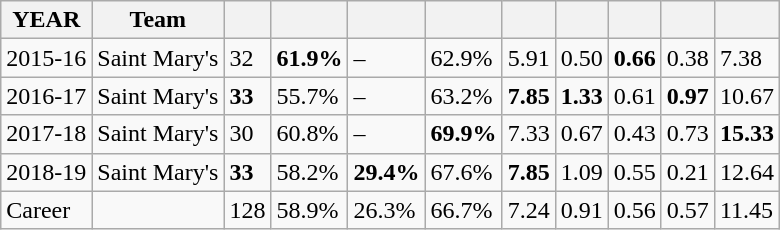<table class="wikitable">
<tr>
<th>YEAR</th>
<th>Team</th>
<th scope="col"></th>
<th scope="col"></th>
<th scope="col"></th>
<th scope="col"></th>
<th scope="col"></th>
<th scope="col"></th>
<th scope="col"></th>
<th scope="col"></th>
<th scope="col"></th>
</tr>
<tr>
<td>2015-16</td>
<td>Saint Mary's</td>
<td>32</td>
<td><strong>61.9%</strong></td>
<td>–</td>
<td>62.9%</td>
<td>5.91</td>
<td>0.50</td>
<td><strong>0.66</strong></td>
<td>0.38</td>
<td>7.38</td>
</tr>
<tr>
<td>2016-17</td>
<td>Saint Mary's</td>
<td><strong>33</strong></td>
<td>55.7%</td>
<td>–</td>
<td>63.2%</td>
<td><strong>7.85</strong></td>
<td><strong>1.33</strong></td>
<td>0.61</td>
<td><strong>0.97</strong></td>
<td>10.67</td>
</tr>
<tr>
<td>2017-18</td>
<td>Saint Mary's</td>
<td>30</td>
<td>60.8%</td>
<td>–</td>
<td><strong>69.9%</strong></td>
<td>7.33</td>
<td>0.67</td>
<td>0.43</td>
<td>0.73</td>
<td><strong>15.33</strong></td>
</tr>
<tr>
<td>2018-19</td>
<td>Saint Mary's</td>
<td><strong>33</strong></td>
<td>58.2%</td>
<td><strong>29.4%</strong></td>
<td>67.6%</td>
<td><strong>7.85</strong></td>
<td>1.09</td>
<td>0.55</td>
<td>0.21</td>
<td>12.64</td>
</tr>
<tr>
<td>Career</td>
<td></td>
<td>128</td>
<td>58.9%</td>
<td>26.3%</td>
<td>66.7%</td>
<td>7.24</td>
<td>0.91</td>
<td>0.56</td>
<td>0.57</td>
<td>11.45</td>
</tr>
</table>
